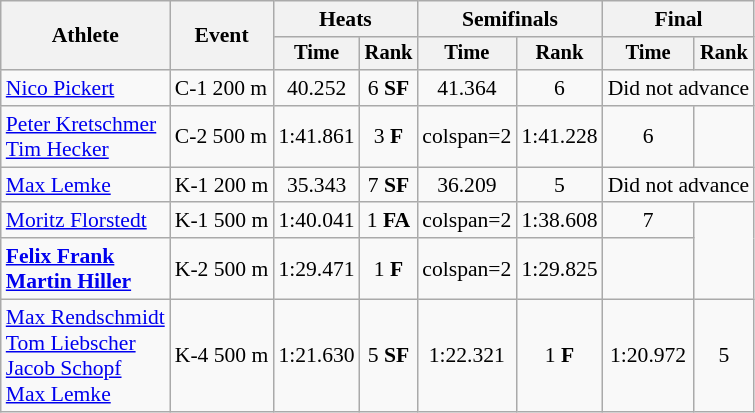<table class=wikitable style="font-size:90%">
<tr>
<th rowspan="2">Athlete</th>
<th rowspan="2">Event</th>
<th colspan=2>Heats</th>
<th colspan=2>Semifinals</th>
<th colspan=2>Final</th>
</tr>
<tr style="font-size:95%">
<th>Time</th>
<th>Rank</th>
<th>Time</th>
<th>Rank</th>
<th>Time</th>
<th>Rank</th>
</tr>
<tr align=center>
<td align=left><a href='#'>Nico Pickert</a></td>
<td align=left>C-1 200 m</td>
<td>40.252</td>
<td>6 <strong>SF</strong></td>
<td>41.364</td>
<td>6</td>
<td colspan=2>Did not advance</td>
</tr>
<tr align=center>
<td align=left><a href='#'>Peter Kretschmer</a><br><a href='#'>Tim Hecker</a></td>
<td align=left>C-2 500 m</td>
<td>1:41.861</td>
<td>3 <strong>F</strong></td>
<td>colspan=2</td>
<td>1:41.228</td>
<td>6</td>
</tr>
<tr align=center>
<td align=left><a href='#'>Max Lemke</a></td>
<td align=left>K-1 200 m</td>
<td>35.343</td>
<td>7 <strong>SF</strong></td>
<td>36.209</td>
<td>5</td>
<td colspan=2>Did not advance</td>
</tr>
<tr align=center>
<td align=left><a href='#'>Moritz Florstedt</a></td>
<td align=left>K-1 500 m</td>
<td>1:40.041</td>
<td>1 <strong>FA</strong></td>
<td>colspan=2</td>
<td>1:38.608</td>
<td>7</td>
</tr>
<tr align=center>
<td align=left><strong><a href='#'>Felix Frank</a><br><a href='#'>Martin Hiller</a></strong></td>
<td align=left>K-2 500 m</td>
<td>1:29.471</td>
<td>1 <strong>F</strong></td>
<td>colspan=2</td>
<td>1:29.825</td>
<td></td>
</tr>
<tr align=center>
<td align=left><a href='#'>Max Rendschmidt</a><br><a href='#'>Tom Liebscher</a><br><a href='#'>Jacob Schopf</a><br><a href='#'>Max Lemke</a></td>
<td align=left>K-4 500 m</td>
<td>1:21.630</td>
<td>5 <strong>SF</strong></td>
<td>1:22.321</td>
<td>1 <strong>F</strong></td>
<td>1:20.972</td>
<td>5</td>
</tr>
</table>
